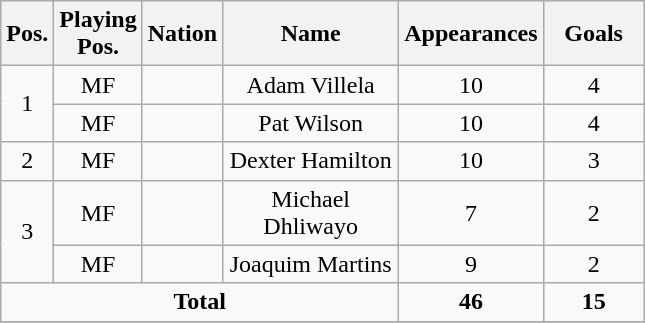<table class="wikitable sortable" style="font-size:100%; text-align:center">
<tr>
<th width=15>Pos.</th>
<th width=15>Playing Pos.</th>
<th width=15>Nation</th>
<th width=110>Name</th>
<th width=50>Appearances</th>
<th width=60>Goals</th>
</tr>
<tr>
<td rowspan=2>1</td>
<td>MF</td>
<td></td>
<td>Adam Villela</td>
<td>10</td>
<td>4</td>
</tr>
<tr>
<td>MF</td>
<td></td>
<td>Pat Wilson</td>
<td>10</td>
<td>4</td>
</tr>
<tr>
<td>2</td>
<td>MF</td>
<td></td>
<td>Dexter Hamilton</td>
<td>10</td>
<td>3</td>
</tr>
<tr>
<td rowspan=2>3</td>
<td>MF</td>
<td></td>
<td>Michael Dhliwayo</td>
<td>7</td>
<td>2</td>
</tr>
<tr>
<td>MF</td>
<td></td>
<td>Joaquim Martins</td>
<td>9</td>
<td>2</td>
</tr>
<tr>
<td colspan=4><strong>Total</strong></td>
<td><strong>46</strong></td>
<td><strong>15</strong></td>
</tr>
<tr>
</tr>
</table>
